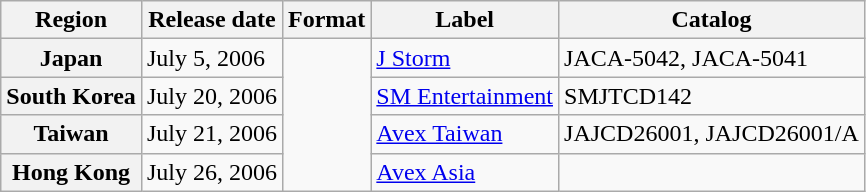<table class="wikitable plainrowheaders">
<tr>
<th scope="col">Region</th>
<th scope="col">Release date</th>
<th scope="col">Format</th>
<th scope="col">Label</th>
<th scope="col">Catalog</th>
</tr>
<tr>
<th scope="row">Japan</th>
<td>July 5, 2006</td>
<td rowspan="4"></td>
<td><a href='#'>J Storm</a></td>
<td>JACA-5042, JACA-5041</td>
</tr>
<tr>
<th scope="row">South Korea</th>
<td>July 20, 2006</td>
<td><a href='#'>SM Entertainment</a></td>
<td>SMJTCD142</td>
</tr>
<tr>
<th scope="row">Taiwan</th>
<td>July 21, 2006</td>
<td><a href='#'>Avex Taiwan</a></td>
<td>JAJCD26001, JAJCD26001/A</td>
</tr>
<tr>
<th scope="row">Hong Kong</th>
<td>July 26, 2006</td>
<td><a href='#'>Avex Asia</a></td>
<td></td>
</tr>
</table>
